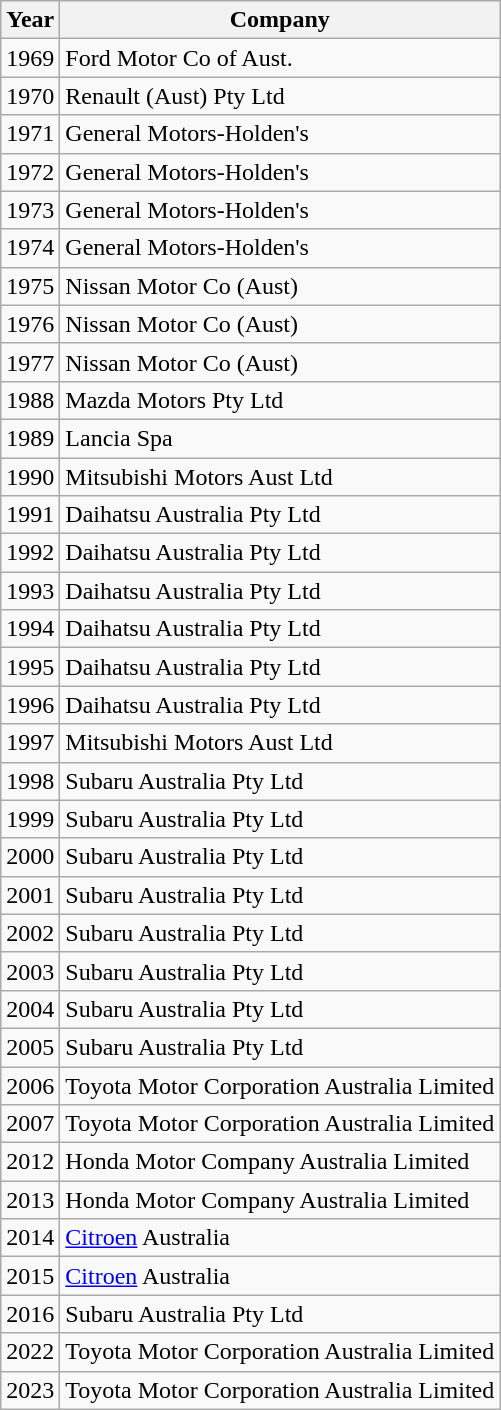<table class="wikitable">
<tr>
<th>Year</th>
<th>Company</th>
</tr>
<tr>
<td>1969</td>
<td>Ford Motor Co of Aust.</td>
</tr>
<tr>
<td>1970</td>
<td>Renault (Aust) Pty Ltd</td>
</tr>
<tr>
<td>1971</td>
<td>General Motors-Holden's</td>
</tr>
<tr>
<td>1972</td>
<td>General Motors-Holden's</td>
</tr>
<tr>
<td>1973</td>
<td>General Motors-Holden's</td>
</tr>
<tr>
<td>1974</td>
<td>General Motors-Holden's</td>
</tr>
<tr>
<td>1975</td>
<td>Nissan Motor Co (Aust)</td>
</tr>
<tr>
<td>1976</td>
<td>Nissan Motor Co (Aust)</td>
</tr>
<tr>
<td>1977</td>
<td>Nissan Motor Co (Aust)</td>
</tr>
<tr>
<td>1988</td>
<td>Mazda Motors Pty Ltd</td>
</tr>
<tr>
<td>1989</td>
<td>Lancia Spa</td>
</tr>
<tr>
<td>1990</td>
<td>Mitsubishi Motors Aust Ltd</td>
</tr>
<tr>
<td>1991</td>
<td>Daihatsu Australia Pty Ltd</td>
</tr>
<tr>
<td>1992</td>
<td>Daihatsu Australia Pty Ltd</td>
</tr>
<tr>
<td>1993</td>
<td>Daihatsu Australia Pty Ltd</td>
</tr>
<tr>
<td>1994</td>
<td>Daihatsu Australia Pty Ltd</td>
</tr>
<tr>
<td>1995</td>
<td>Daihatsu Australia Pty Ltd</td>
</tr>
<tr>
<td>1996</td>
<td>Daihatsu Australia Pty Ltd</td>
</tr>
<tr>
<td>1997</td>
<td>Mitsubishi Motors Aust Ltd</td>
</tr>
<tr>
<td>1998</td>
<td>Subaru Australia Pty Ltd</td>
</tr>
<tr>
<td>1999</td>
<td>Subaru Australia Pty Ltd</td>
</tr>
<tr>
<td>2000</td>
<td>Subaru Australia Pty Ltd</td>
</tr>
<tr>
<td>2001</td>
<td>Subaru Australia Pty Ltd</td>
</tr>
<tr>
<td>2002</td>
<td>Subaru Australia Pty Ltd</td>
</tr>
<tr>
<td>2003</td>
<td>Subaru Australia Pty Ltd</td>
</tr>
<tr>
<td>2004</td>
<td>Subaru Australia Pty Ltd</td>
</tr>
<tr>
<td>2005</td>
<td>Subaru Australia Pty Ltd</td>
</tr>
<tr>
<td>2006</td>
<td>Toyota Motor Corporation Australia Limited</td>
</tr>
<tr>
<td>2007</td>
<td>Toyota Motor Corporation Australia Limited</td>
</tr>
<tr>
<td>2012</td>
<td>Honda Motor Company Australia Limited</td>
</tr>
<tr>
<td>2013</td>
<td>Honda Motor Company Australia Limited</td>
</tr>
<tr>
<td>2014</td>
<td><a href='#'>Citroen</a> Australia</td>
</tr>
<tr>
<td>2015</td>
<td><a href='#'>Citroen</a> Australia</td>
</tr>
<tr>
<td>2016</td>
<td>Subaru Australia Pty Ltd</td>
</tr>
<tr>
<td>2022</td>
<td>Toyota Motor Corporation Australia Limited</td>
</tr>
<tr>
<td>2023</td>
<td>Toyota Motor Corporation Australia Limited</td>
</tr>
</table>
